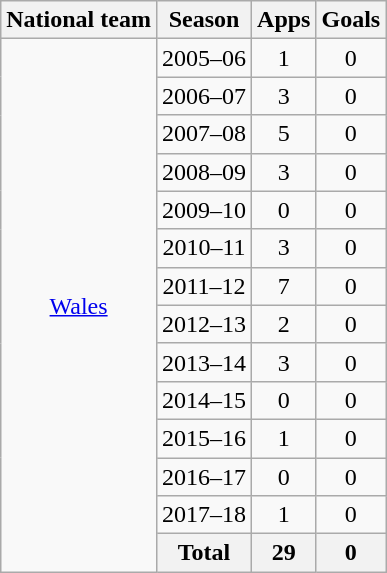<table class="wikitable" style="text-align:center">
<tr>
<th>National team</th>
<th>Season</th>
<th>Apps</th>
<th>Goals</th>
</tr>
<tr>
<td rowspan="14"><a href='#'>Wales</a></td>
<td>2005–06</td>
<td>1</td>
<td>0</td>
</tr>
<tr>
<td>2006–07</td>
<td>3</td>
<td>0</td>
</tr>
<tr>
<td>2007–08</td>
<td>5</td>
<td>0</td>
</tr>
<tr>
<td>2008–09</td>
<td>3</td>
<td>0</td>
</tr>
<tr>
<td>2009–10</td>
<td>0</td>
<td>0</td>
</tr>
<tr>
<td>2010–11</td>
<td>3</td>
<td>0</td>
</tr>
<tr>
<td>2011–12</td>
<td>7</td>
<td>0</td>
</tr>
<tr>
<td>2012–13</td>
<td>2</td>
<td>0</td>
</tr>
<tr>
<td>2013–14</td>
<td>3</td>
<td>0</td>
</tr>
<tr>
<td>2014–15</td>
<td>0</td>
<td>0</td>
</tr>
<tr>
<td>2015–16</td>
<td>1</td>
<td>0</td>
</tr>
<tr>
<td>2016–17</td>
<td>0</td>
<td>0</td>
</tr>
<tr>
<td>2017–18</td>
<td>1</td>
<td>0</td>
</tr>
<tr>
<th>Total</th>
<th>29</th>
<th>0</th>
</tr>
</table>
